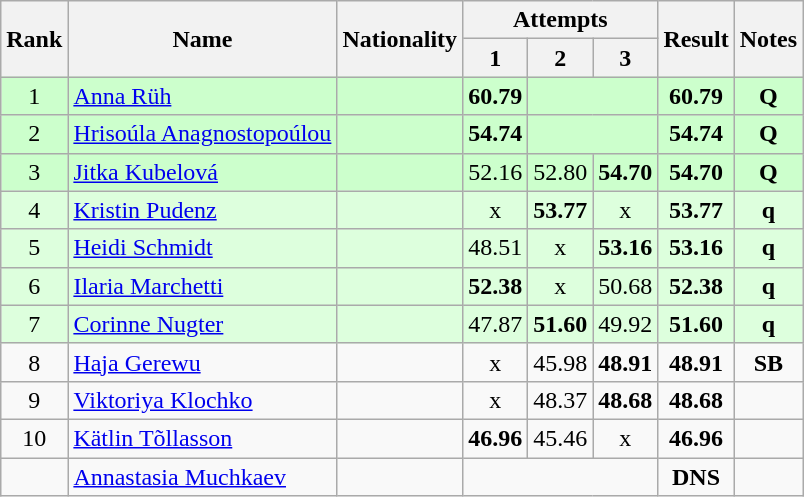<table class="wikitable sortable" style="text-align:center">
<tr>
<th rowspan=2>Rank</th>
<th rowspan=2>Name</th>
<th rowspan=2>Nationality</th>
<th colspan=3>Attempts</th>
<th rowspan=2>Result</th>
<th rowspan=2>Notes</th>
</tr>
<tr>
<th>1</th>
<th>2</th>
<th>3</th>
</tr>
<tr bgcolor=ccffcc>
<td>1</td>
<td align=left><a href='#'>Anna Rüh</a></td>
<td align=left></td>
<td><strong>60.79</strong></td>
<td colspan=2></td>
<td><strong>60.79</strong></td>
<td><strong>Q</strong></td>
</tr>
<tr bgcolor=ccffcc>
<td>2</td>
<td align=left><a href='#'>Hrisoúla Anagnostopoúlou</a></td>
<td align=left></td>
<td><strong>54.74</strong></td>
<td colspan=2></td>
<td><strong>54.74</strong></td>
<td><strong>Q</strong></td>
</tr>
<tr bgcolor=ccffcc>
<td>3</td>
<td align=left><a href='#'>Jitka Kubelová</a></td>
<td align=left></td>
<td>52.16</td>
<td>52.80</td>
<td><strong>54.70</strong></td>
<td><strong>54.70</strong></td>
<td><strong>Q</strong></td>
</tr>
<tr bgcolor=ddffdd>
<td>4</td>
<td align=left><a href='#'>Kristin Pudenz</a></td>
<td align=left></td>
<td>x</td>
<td><strong>53.77</strong></td>
<td>x</td>
<td><strong>53.77</strong></td>
<td><strong>q</strong></td>
</tr>
<tr bgcolor=ddffdd>
<td>5</td>
<td align=left><a href='#'>Heidi Schmidt</a></td>
<td align=left></td>
<td>48.51</td>
<td>x</td>
<td><strong>53.16</strong></td>
<td><strong>53.16</strong></td>
<td><strong>q</strong></td>
</tr>
<tr bgcolor=ddffdd>
<td>6</td>
<td align=left><a href='#'>Ilaria Marchetti</a></td>
<td align=left></td>
<td><strong>52.38</strong></td>
<td>x</td>
<td>50.68</td>
<td><strong>52.38</strong></td>
<td><strong>q</strong></td>
</tr>
<tr bgcolor=ddffdd>
<td>7</td>
<td align=left><a href='#'>Corinne Nugter</a></td>
<td align=left></td>
<td>47.87</td>
<td><strong>51.60</strong></td>
<td>49.92</td>
<td><strong>51.60</strong></td>
<td><strong>q</strong></td>
</tr>
<tr>
<td>8</td>
<td align=left><a href='#'>Haja Gerewu</a></td>
<td align=left></td>
<td>x</td>
<td>45.98</td>
<td><strong>48.91</strong></td>
<td><strong>48.91</strong></td>
<td><strong>SB</strong></td>
</tr>
<tr>
<td>9</td>
<td align=left><a href='#'>Viktoriya Klochko</a></td>
<td align=left></td>
<td>x</td>
<td>48.37</td>
<td><strong>48.68</strong></td>
<td><strong>48.68</strong></td>
<td></td>
</tr>
<tr>
<td>10</td>
<td align=left><a href='#'>Kätlin Tõllasson</a></td>
<td align=left></td>
<td><strong>46.96</strong></td>
<td>45.46</td>
<td>x</td>
<td><strong>46.96</strong></td>
<td></td>
</tr>
<tr>
<td></td>
<td align=left><a href='#'>Annastasia Muchkaev</a></td>
<td align=left></td>
<td colspan=3></td>
<td><strong>DNS</strong></td>
<td></td>
</tr>
</table>
